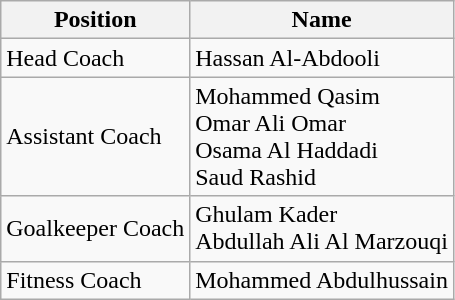<table class="wikitable" style="text-align:left;">
<tr>
<th>Position</th>
<th>Name</th>
</tr>
<tr>
<td>Head Coach</td>
<td> Hassan Al-Abdooli</td>
</tr>
<tr>
<td>Assistant Coach</td>
<td> Mohammed Qasim <br>   Omar Ali Omar <br>   Osama Al Haddadi  <br>   Saud Rashid</td>
</tr>
<tr>
<td>Goalkeeper Coach</td>
<td> Ghulam Kader <br>  Abdullah Ali Al Marzouqi</td>
</tr>
<tr>
<td>Fitness Coach</td>
<td> Mohammed Abdulhussain</td>
</tr>
</table>
